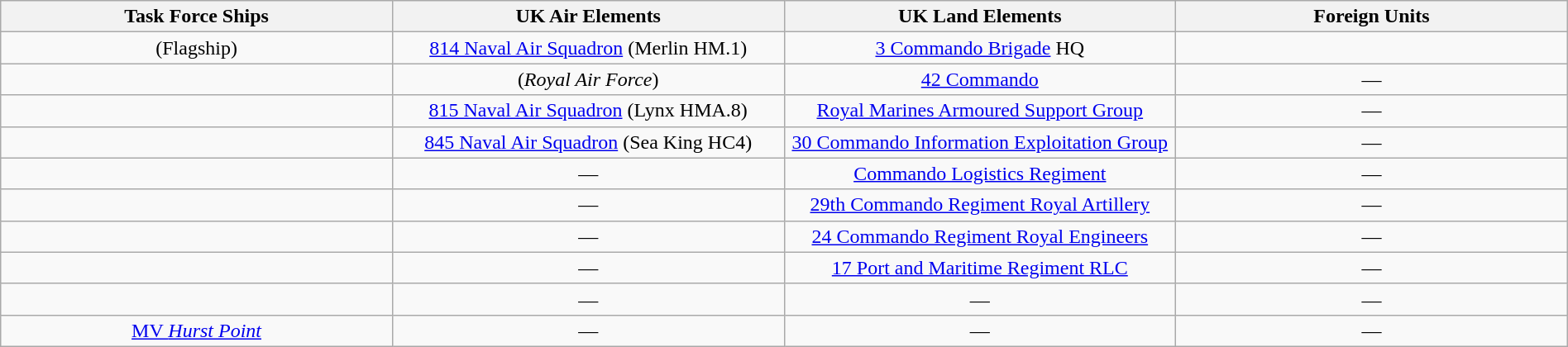<table class="wikitable" style="margin:auto; width:100%;">
<tr>
<th style="text-align:center; width:25%;">Task Force Ships</th>
<th style="text-align:center; width:25%;">UK Air Elements</th>
<th style="text-align:center; width:25%;">UK Land Elements</th>
<th style="text-align:center; width:25%;">Foreign Units</th>
</tr>
<tr>
<td align="center"> (Flagship)</td>
<td align="center"><a href='#'>814 Naval Air Squadron</a> (Merlin HM.1)</td>
<td align="center"><a href='#'>3 Commando Brigade</a> HQ</td>
<td align="center"></td>
</tr>
<tr>
<td align="center"></td>
<td align="center">(<em>Royal Air Force</em>)</td>
<td align="center"><a href='#'>42 Commando</a></td>
<td align="center">—</td>
</tr>
<tr>
<td align="center"></td>
<td align="center"><a href='#'>815 Naval Air Squadron</a> (Lynx HMA.8)</td>
<td align="center"><a href='#'>Royal Marines Armoured Support Group</a></td>
<td align="center">—</td>
</tr>
<tr>
<td align="center"></td>
<td align="center"><a href='#'>845 Naval Air Squadron</a> (Sea King HC4)</td>
<td align="center"><a href='#'>30 Commando Information Exploitation Group</a></td>
<td align="center">—</td>
</tr>
<tr>
<td align="center"></td>
<td align="center">—</td>
<td align="center"><a href='#'>Commando Logistics Regiment</a></td>
<td align="center">—</td>
</tr>
<tr>
<td align="center"></td>
<td align="center">—</td>
<td align="center"><a href='#'>29th Commando Regiment Royal Artillery</a></td>
<td align="center">—</td>
</tr>
<tr>
<td align="center"></td>
<td align="center">—</td>
<td align="center"><a href='#'>24 Commando Regiment Royal Engineers</a></td>
<td align="center">—</td>
</tr>
<tr>
<td align="center"></td>
<td align="center">—</td>
<td align="center"><a href='#'>17 Port and Maritime Regiment RLC</a></td>
<td align="center">—</td>
</tr>
<tr>
<td align="center"></td>
<td align="center">—</td>
<td align="center">—</td>
<td align="center">—</td>
</tr>
<tr>
<td align="center"><a href='#'>MV <em>Hurst Point</em></a></td>
<td align="center">—</td>
<td align="center">—</td>
<td align="center">—</td>
</tr>
</table>
